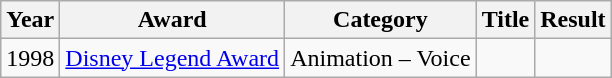<table class="wikitable sortable">
<tr>
<th>Year</th>
<th>Award</th>
<th>Category</th>
<th>Title</th>
<th>Result</th>
</tr>
<tr>
<td>1998</td>
<td><a href='#'>Disney Legend Award</a></td>
<td>Animation – Voice</td>
<td></td>
<td></td>
</tr>
</table>
